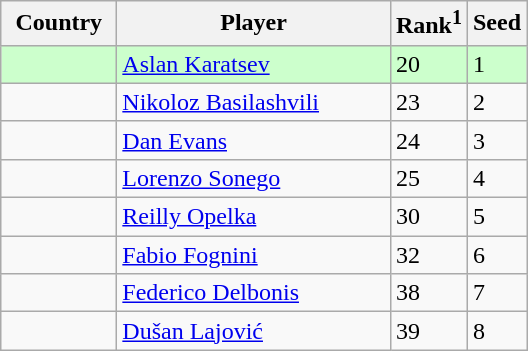<table class="sortable wikitable">
<tr>
<th width=70>Country</th>
<th width=175>Player</th>
<th>Rank<sup>1</sup></th>
<th>Seed</th>
</tr>
<tr style="background:#cfc;">
<td></td>
<td><a href='#'>Aslan Karatsev</a></td>
<td>20</td>
<td>1</td>
</tr>
<tr>
<td></td>
<td><a href='#'>Nikoloz Basilashvili</a></td>
<td>23</td>
<td>2</td>
</tr>
<tr>
<td></td>
<td><a href='#'>Dan Evans</a></td>
<td>24</td>
<td>3</td>
</tr>
<tr>
<td></td>
<td><a href='#'>Lorenzo Sonego</a></td>
<td>25</td>
<td>4</td>
</tr>
<tr>
<td></td>
<td><a href='#'>Reilly Opelka</a></td>
<td>30</td>
<td>5</td>
</tr>
<tr>
<td></td>
<td><a href='#'>Fabio Fognini</a></td>
<td>32</td>
<td>6</td>
</tr>
<tr>
<td></td>
<td><a href='#'>Federico Delbonis</a></td>
<td>38</td>
<td>7</td>
</tr>
<tr>
<td></td>
<td><a href='#'>Dušan Lajović</a></td>
<td>39</td>
<td>8</td>
</tr>
</table>
